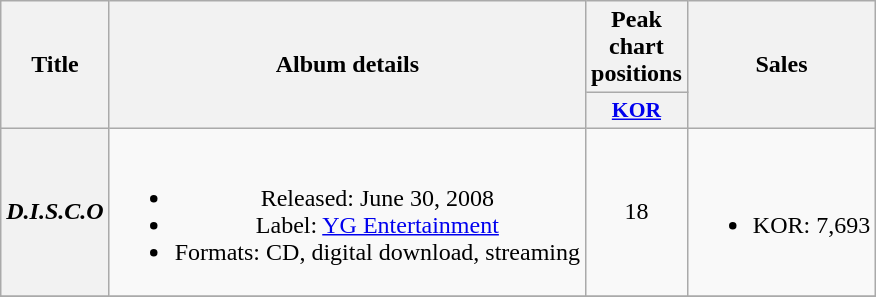<table class="wikitable plainrowheaders" style="text-align:center;">
<tr>
<th scope="col" rowspan="2">Title</th>
<th scope="col" rowspan="2">Album details</th>
<th scope="col" colspan="1">Peak chart positions</th>
<th scope="col" rowspan="2">Sales</th>
</tr>
<tr>
<th scope="col" style="width:3em;font-size:90%"><a href='#'>KOR</a><br></th>
</tr>
<tr>
<th scope="row"><em>D.I.S.C.O</em></th>
<td><br><ul><li>Released: June 30, 2008</li><li>Label: <a href='#'>YG Entertainment</a></li><li>Formats: CD, digital download, streaming</li></ul></td>
<td>18</td>
<td><br><ul><li>KOR: 7,693</li></ul></td>
</tr>
<tr>
</tr>
</table>
